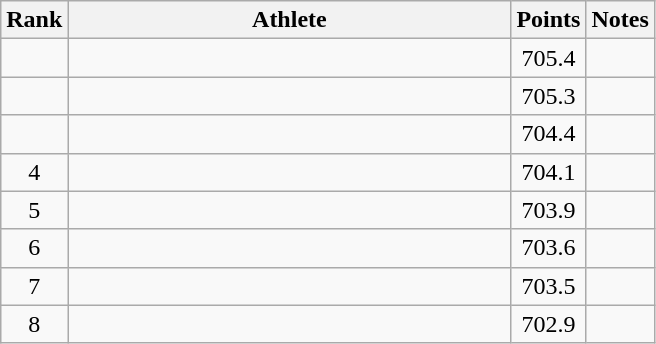<table class="wikitable" style="text-align:center">
<tr>
<th>Rank</th>
<th Style="width:18em">Athlete</th>
<th>Points</th>
<th>Notes</th>
</tr>
<tr>
<td></td>
<td style="text-align:left"></td>
<td>705.4</td>
<td></td>
</tr>
<tr>
<td></td>
<td style="text-align:left"></td>
<td>705.3</td>
<td></td>
</tr>
<tr>
<td></td>
<td style="text-align:left"></td>
<td>704.4</td>
<td></td>
</tr>
<tr>
<td>4</td>
<td style="text-align:left"></td>
<td>704.1</td>
<td></td>
</tr>
<tr>
<td>5</td>
<td style="text-align:left"></td>
<td>703.9</td>
<td></td>
</tr>
<tr>
<td>6</td>
<td style="text-align:left"></td>
<td>703.6</td>
<td></td>
</tr>
<tr>
<td>7</td>
<td style="text-align:left"></td>
<td>703.5</td>
<td></td>
</tr>
<tr>
<td>8</td>
<td style="text-align:left"></td>
<td>702.9</td>
<td></td>
</tr>
</table>
